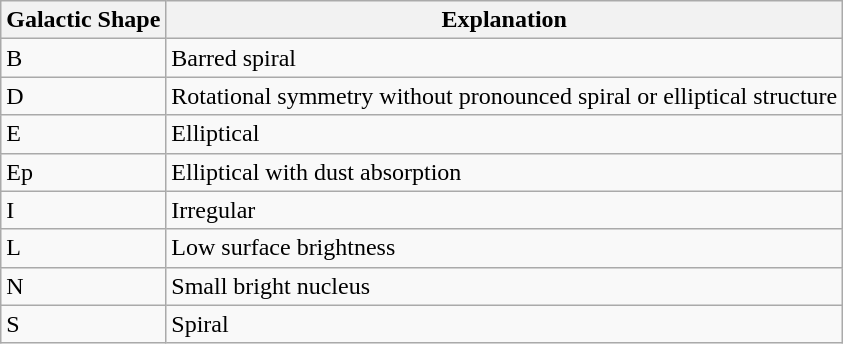<table class="wikitable">
<tr>
<th>Galactic Shape</th>
<th>Explanation</th>
</tr>
<tr>
<td>B</td>
<td>Barred spiral</td>
</tr>
<tr>
<td>D</td>
<td>Rotational symmetry without pronounced spiral or elliptical structure</td>
</tr>
<tr>
<td>E</td>
<td>Elliptical</td>
</tr>
<tr>
<td>Ep</td>
<td>Elliptical with dust absorption</td>
</tr>
<tr>
<td>I</td>
<td>Irregular</td>
</tr>
<tr>
<td>L</td>
<td>Low surface brightness</td>
</tr>
<tr>
<td>N</td>
<td>Small bright nucleus</td>
</tr>
<tr>
<td>S</td>
<td>Spiral</td>
</tr>
</table>
